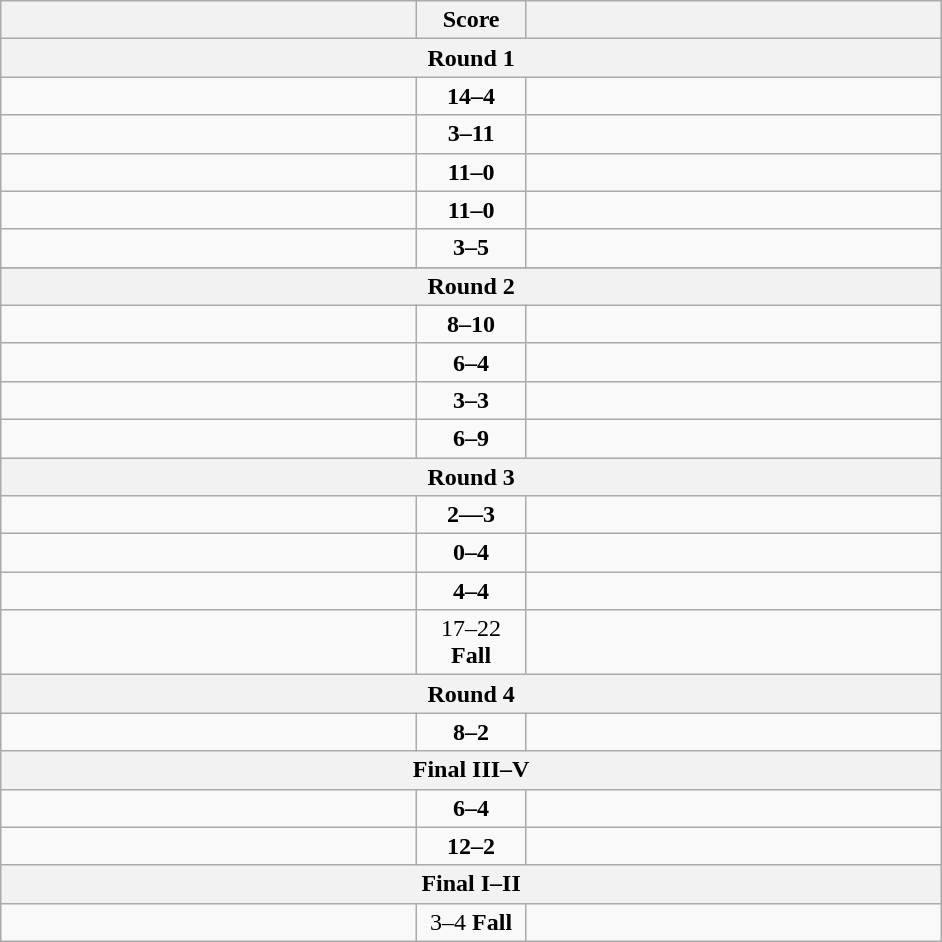<table class="wikitable" style="text-align: left;">
<tr>
<th align="right" width="270"></th>
<th width="65">Score</th>
<th align="left" width="270"></th>
</tr>
<tr>
<th colspan="3">Round 1</th>
</tr>
<tr>
<td><strong></strong></td>
<td align=center><strong>14–4</strong></td>
<td></td>
</tr>
<tr>
<td></td>
<td align=center><strong>3–11</strong></td>
<td><strong></strong></td>
</tr>
<tr>
<td><strong></strong></td>
<td align=center><strong>11–0</strong></td>
<td></td>
</tr>
<tr>
<td><strong></strong></td>
<td align=center><strong>11–0</strong></td>
<td></td>
</tr>
<tr>
<td></td>
<td align=center><strong>3–5</strong></td>
<td><strong></strong></td>
</tr>
<tr>
</tr>
<tr>
<th colspan="3">Round 2</th>
</tr>
<tr>
<td></td>
<td align=center><strong>8–10</strong></td>
<td><strong></strong></td>
</tr>
<tr>
<td><strong></strong></td>
<td align=center><strong>6–4</strong></td>
<td></td>
</tr>
<tr>
<td><strong></strong></td>
<td align=center><strong>3–3</strong></td>
<td></td>
</tr>
<tr>
<td></td>
<td align=center><strong>6–9</strong></td>
<td><strong></strong></td>
</tr>
<tr>
<th colspan="3">Round 3</th>
</tr>
<tr>
<td></td>
<td align=center><strong>2—3</strong></td>
<td><strong></strong></td>
</tr>
<tr>
<td></td>
<td align=center><strong>0–4</strong></td>
<td><strong></strong></td>
</tr>
<tr>
<td></td>
<td align=center><strong>4–4</strong></td>
<td><strong></strong></td>
</tr>
<tr>
<td></td>
<td align=center>17–22 <strong>Fall</strong></td>
<td><strong></strong></td>
</tr>
<tr>
<th colspan="3">Round 4</th>
</tr>
<tr>
<td><strong></strong></td>
<td align=center><strong>8–2</strong></td>
<td></td>
</tr>
<tr>
<th colspan="3">Final III–V</th>
</tr>
<tr>
<td><strong></strong></td>
<td align=center><strong>6–4</strong></td>
<td></td>
</tr>
<tr>
<td><strong></strong></td>
<td align=center><strong>12–2</strong></td>
<td></td>
</tr>
<tr>
<th colspan="3">Final I–II</th>
</tr>
<tr>
<td></td>
<td align=center>3–4 <strong>Fall</strong></td>
<td><strong></strong></td>
</tr>
</table>
